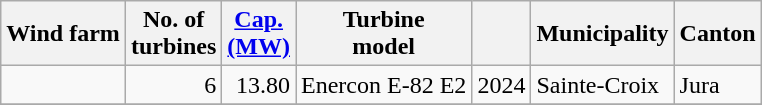<table class="wikitable sortable">
<tr>
<th>Wind farm</th>
<th>No. of<br>turbines</th>
<th><a href='#'>Cap.<br>(MW)</a></th>
<th>Turbine<br>model</th>
<th></th>
<th>Municipality</th>
<th>Canton</th>
</tr>
<tr>
<td></td>
<td style="text-align:right">6</td>
<td style="text-align:right" data-sort-value="16000">13.80</td>
<td>Enercon E-82 E2</td>
<td>2024</td>
<td>Sainte-Croix</td>
<td>Jura</td>
</tr>
<tr>
</tr>
</table>
